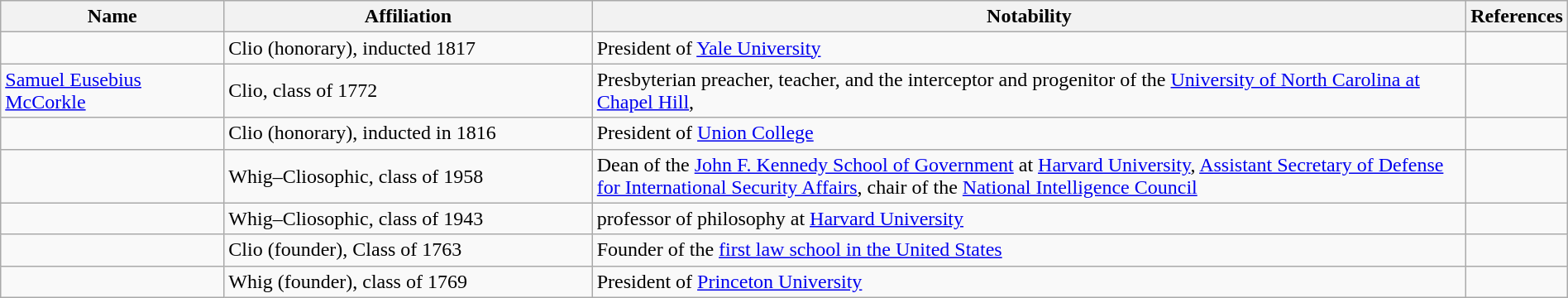<table class="wikitable sortable" style="width:100%">
<tr>
<th width="15%">Name</th>
<th width="25%">Affiliation</th>
<th width="60%" class="unsortable">Notability</th>
<th>References</th>
</tr>
<tr>
<td></td>
<td>Clio (honorary), inducted 1817</td>
<td>President of <a href='#'>Yale University</a></td>
<td></td>
</tr>
<tr>
<td><a href='#'>Samuel Eusebius McCorkle</a></td>
<td>Clio, class of 1772</td>
<td>Presbyterian preacher, teacher, and the interceptor and progenitor of the <a href='#'>University of North Carolina at Chapel Hill</a>,</td>
<td></td>
</tr>
<tr>
<td></td>
<td>Clio (honorary), inducted in 1816</td>
<td>President of <a href='#'>Union College</a></td>
<td></td>
</tr>
<tr>
<td></td>
<td>Whig–Cliosophic, class of 1958</td>
<td>Dean of the <a href='#'>John F. Kennedy School of Government</a> at <a href='#'>Harvard University</a>, <a href='#'>Assistant Secretary of Defense for International Security Affairs</a>, chair of the <a href='#'>National Intelligence Council</a></td>
<td></td>
</tr>
<tr>
<td></td>
<td>Whig–Cliosophic, class of 1943</td>
<td>professor of philosophy at <a href='#'>Harvard University</a></td>
<td></td>
</tr>
<tr>
<td></td>
<td>Clio (founder), Class of 1763</td>
<td>Founder of the <a href='#'>first law school in the United States</a></td>
<td></td>
</tr>
<tr>
<td></td>
<td>Whig (founder), class of 1769</td>
<td>President of <a href='#'>Princeton University</a></td>
<td></td>
</tr>
</table>
